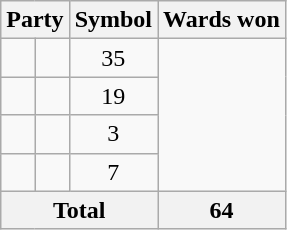<table class="wikitable sortable" style="text-align:center">
<tr>
<th colspan=2>Party</th>
<th>Symbol</th>
<th>Wards won</th>
</tr>
<tr>
<td></td>
<td></td>
<td>35</td>
</tr>
<tr>
<td></td>
<td></td>
<td>19</td>
</tr>
<tr>
<td></td>
<td></td>
<td>3</td>
</tr>
<tr>
<td></td>
<td></td>
<td>7</td>
</tr>
<tr>
<th colspan="3">Total</th>
<th>64</th>
</tr>
</table>
